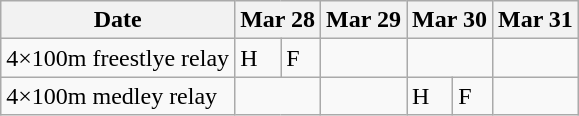<table class="wikitable swimming-schedule">
<tr>
<th scope="row">Date</th>
<th scope="col" colspan="2">Mar 28</th>
<th scope="col" colspan="2">Mar 29</th>
<th scope="col" colspan="2">Mar 30</th>
<th scope="col" colspan="2">Mar 31</th>
</tr>
<tr>
<td class="event">4×100m freestlye relay</td>
<td class="heats">H</td>
<td class="final">F</td>
<td colspan=2></td>
<td colspan=2></td>
<td colspan=2></td>
</tr>
<tr>
<td class="event">4×100m medley relay</td>
<td colspan=2></td>
<td colspan=2></td>
<td class="heats">H</td>
<td class="final">F</td>
<td colspan=2></td>
</tr>
</table>
